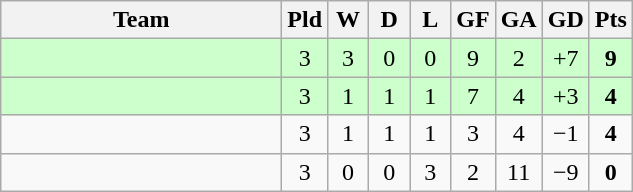<table class="wikitable" style="text-align:center;">
<tr>
<th width=180>Team</th>
<th width=20>Pld</th>
<th width=20>W</th>
<th width=20>D</th>
<th width=20>L</th>
<th width=20>GF</th>
<th width=20>GA</th>
<th width=21>GD</th>
<th width=20>Pts</th>
</tr>
<tr bgcolor=ccffcc>
<td align="left"><em></em></td>
<td>3</td>
<td>3</td>
<td>0</td>
<td>0</td>
<td>9</td>
<td>2</td>
<td>+7</td>
<td><strong>9</strong></td>
</tr>
<tr bgcolor=ccffcc>
<td align="left"></td>
<td>3</td>
<td>1</td>
<td>1</td>
<td>1</td>
<td>7</td>
<td>4</td>
<td>+3</td>
<td><strong>4</strong></td>
</tr>
<tr>
<td align="left"></td>
<td>3</td>
<td>1</td>
<td>1</td>
<td>1</td>
<td>3</td>
<td>4</td>
<td>−1</td>
<td><strong>4</strong></td>
</tr>
<tr>
<td align="left"></td>
<td>3</td>
<td>0</td>
<td>0</td>
<td>3</td>
<td>2</td>
<td>11</td>
<td>−9</td>
<td><strong>0</strong></td>
</tr>
</table>
